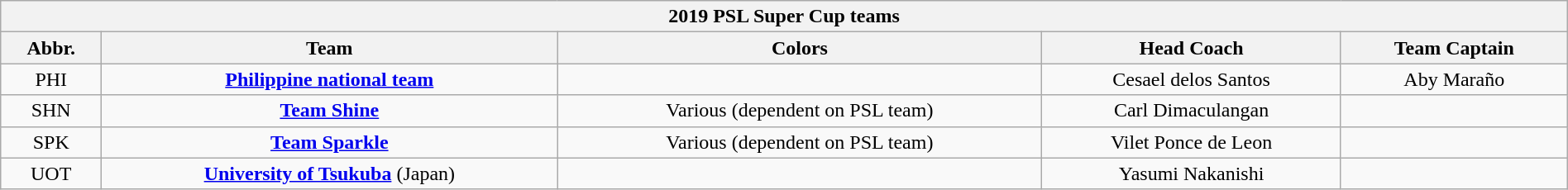<table class="wikitable" style="width:100%; text-align:left">
<tr>
<th colspan=7>2019 PSL Super Cup teams</th>
</tr>
<tr>
<th>Abbr.</th>
<th>Team</th>
<th>Colors</th>
<th>Head Coach</th>
<th>Team Captain</th>
</tr>
<tr>
<td align=center>PHI</td>
<td align=center><strong><a href='#'>Philippine national team</a></strong></td>
<td align=center> </td>
<td align=center>Cesael delos Santos</td>
<td align=center>Aby Maraño</td>
</tr>
<tr>
<td align=center>SHN</td>
<td align=center><strong><a href='#'>Team Shine</a></strong></td>
<td align=center>Various (dependent on PSL team)</td>
<td align=center>Carl Dimaculangan</td>
<td align=center></td>
</tr>
<tr>
<td align=center>SPK</td>
<td align=center><strong><a href='#'>Team Sparkle</a></strong></td>
<td align=center>Various (dependent on PSL team)</td>
<td align=center>Vilet Ponce de Leon</td>
<td align=center></td>
</tr>
<tr>
<td align=center>UOT</td>
<td align=center><strong><a href='#'>University of Tsukuba</a></strong> (Japan)</td>
<td align=center>  </td>
<td align=center>Yasumi Nakanishi</td>
<td align=center></td>
</tr>
</table>
